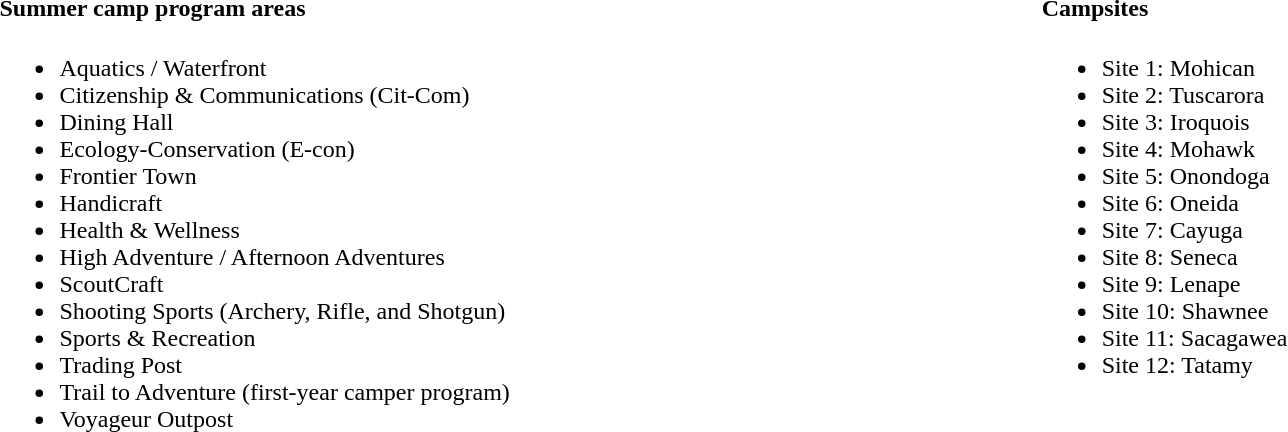<table width="100%"|>
<tr>
<td valign="top" width="45%"><br><h4>Summer camp program areas</h4><ul><li>Aquatics / Waterfront</li><li>Citizenship & Communications (Cit-Com)</li><li>Dining Hall</li><li>Ecology-Conservation (E-con)</li><li>Frontier Town</li><li>Handicraft</li><li>Health & Wellness</li><li>High Adventure / Afternoon Adventures</li><li>ScoutCraft</li><li>Shooting Sports (Archery, Rifle, and Shotgun)</li><li>Sports & Recreation</li><li>Trading Post</li><li>Trail to Adventure (first-year camper program)</li><li>Voyageur Outpost</li></ul></td>
<td valign="top" width="10%"><br>          </td>
<td valign="top" width="45%"><br><h4>Campsites</h4><ul><li>Site 1: Mohican</li><li>Site 2: Tuscarora</li><li>Site 3: Iroquois</li><li>Site 4: Mohawk</li><li>Site 5: Onondoga</li><li>Site 6: Oneida</li><li>Site 7: Cayuga</li><li>Site 8: Seneca</li><li>Site 9: Lenape</li><li>Site 10: Shawnee</li><li>Site 11: Sacagawea</li><li>Site 12: Tatamy</li></ul></td>
</tr>
</table>
